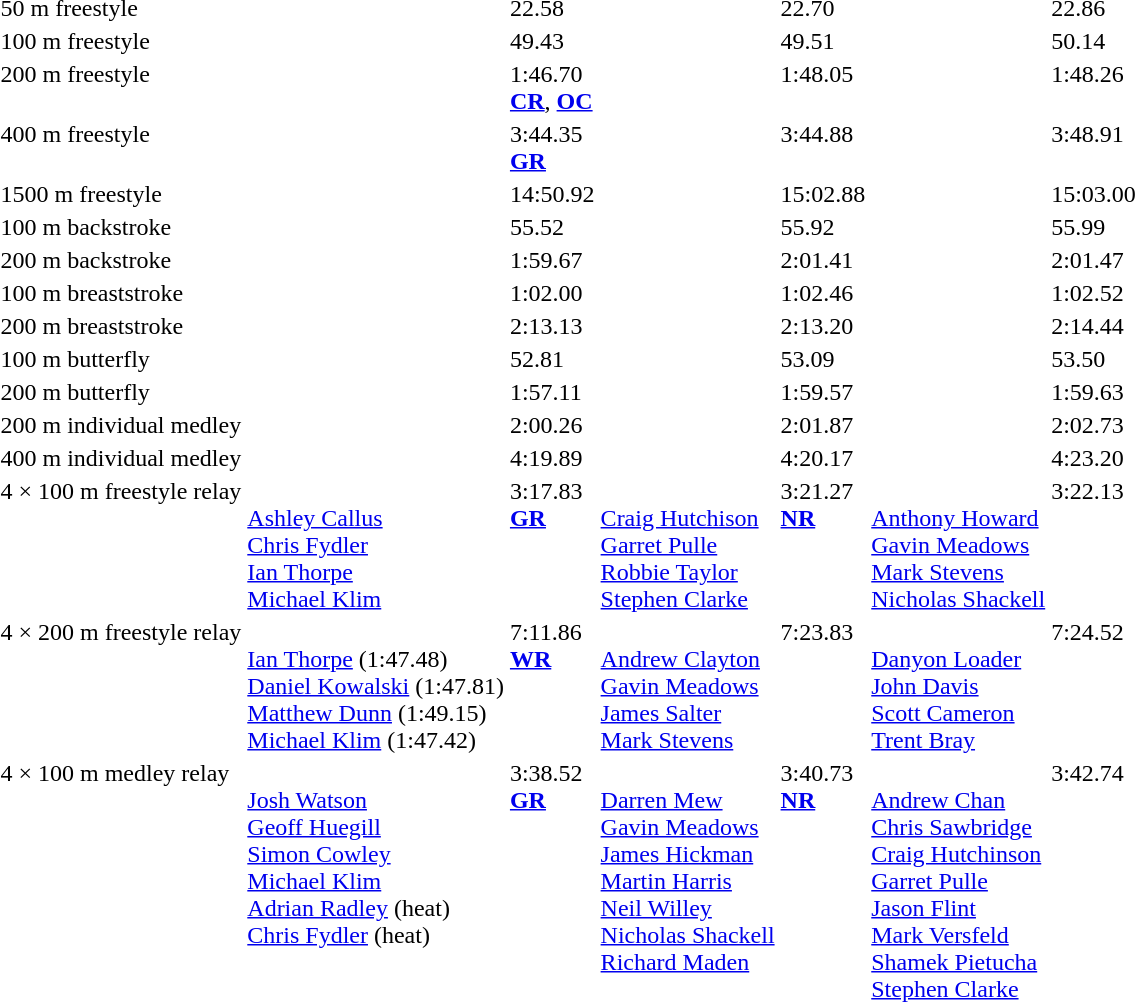<table>
<tr valign=top>
<td>50 m freestyle</td>
<td></td>
<td>22.58</td>
<td></td>
<td>22.70</td>
<td></td>
<td>22.86</td>
</tr>
<tr valign=top>
<td>100 m freestyle</td>
<td></td>
<td>49.43</td>
<td></td>
<td>49.51</td>
<td></td>
<td>50.14</td>
</tr>
<tr valign=top>
<td>200 m freestyle</td>
<td></td>
<td>1:46.70<br><strong><a href='#'>CR</a></strong>, <strong><a href='#'>OC</a></strong></td>
<td></td>
<td>1:48.05</td>
<td></td>
<td>1:48.26</td>
</tr>
<tr valign=top>
<td>400 m freestyle</td>
<td></td>
<td>3:44.35<br><strong><a href='#'>GR</a></strong></td>
<td></td>
<td>3:44.88</td>
<td></td>
<td>3:48.91</td>
</tr>
<tr valign=top>
<td>1500 m freestyle<br> </td>
<td></td>
<td>14:50.92</td>
<td></td>
<td>15:02.88</td>
<td></td>
<td>15:03.00</td>
</tr>
<tr valign=top>
<td>100 m backstroke</td>
<td></td>
<td>55.52</td>
<td></td>
<td>55.92</td>
<td></td>
<td>55.99</td>
</tr>
<tr valign=top>
<td>200 m backstroke</td>
<td></td>
<td>1:59.67</td>
<td></td>
<td>2:01.41</td>
<td></td>
<td>2:01.47</td>
</tr>
<tr valign=top>
<td>100 m breaststroke</td>
<td></td>
<td>1:02.00</td>
<td></td>
<td>1:02.46</td>
<td></td>
<td>1:02.52</td>
</tr>
<tr valign=top>
<td>200 m breaststroke</td>
<td></td>
<td>2:13.13</td>
<td></td>
<td>2:13.20</td>
<td></td>
<td>2:14.44</td>
</tr>
<tr valign=top>
<td>100 m butterfly</td>
<td></td>
<td>52.81</td>
<td></td>
<td>53.09</td>
<td></td>
<td>53.50</td>
</tr>
<tr valign=top>
<td>200 m butterfly</td>
<td></td>
<td>1:57.11</td>
<td></td>
<td>1:59.57</td>
<td></td>
<td>1:59.63</td>
</tr>
<tr valign=top>
<td>200 m individual medley</td>
<td></td>
<td>2:00.26</td>
<td></td>
<td>2:01.87</td>
<td></td>
<td>2:02.73</td>
</tr>
<tr valign=top>
<td>400 m individual medley</td>
<td></td>
<td>4:19.89</td>
<td></td>
<td>4:20.17</td>
<td></td>
<td>4:23.20</td>
</tr>
<tr valign=top>
<td>4 × 100 m freestyle relay</td>
<td><br><a href='#'>Ashley Callus</a><br><a href='#'>Chris Fydler</a><br><a href='#'>Ian Thorpe</a><br><a href='#'>Michael Klim</a></td>
<td>3:17.83<br><strong><a href='#'>GR</a></strong></td>
<td><br><a href='#'>Craig Hutchison</a><br><a href='#'>Garret Pulle</a><br><a href='#'>Robbie Taylor</a><br><a href='#'>Stephen Clarke</a></td>
<td>3:21.27<br><strong><a href='#'>NR</a></strong></td>
<td><br><a href='#'>Anthony Howard</a><br><a href='#'>Gavin Meadows</a><br><a href='#'>Mark Stevens</a><br><a href='#'>Nicholas Shackell</a></td>
<td>3:22.13</td>
</tr>
<tr valign=top>
<td>4 × 200 m freestyle relay</td>
<td><br><a href='#'>Ian Thorpe</a> (1:47.48)<br><a href='#'>Daniel Kowalski</a> (1:47.81)<br><a href='#'>Matthew Dunn</a> (1:49.15)<br><a href='#'>Michael Klim</a> (1:47.42)</td>
<td>7:11.86 <br><strong><a href='#'>WR</a></strong></td>
<td><br><a href='#'>Andrew Clayton</a><br><a href='#'>Gavin Meadows</a><br><a href='#'>James Salter</a><br><a href='#'>Mark Stevens</a></td>
<td>7:23.83</td>
<td><br><a href='#'>Danyon Loader</a><br><a href='#'>John Davis</a><br><a href='#'>Scott Cameron</a><br><a href='#'>Trent Bray</a></td>
<td>7:24.52</td>
</tr>
<tr valign=top>
<td>4 × 100 m medley relay</td>
<td><br><a href='#'>Josh Watson</a><br><a href='#'>Geoff Huegill</a><br><a href='#'>Simon Cowley</a><br><a href='#'>Michael Klim</a><br><a href='#'>Adrian Radley</a> (heat)<br><a href='#'>Chris Fydler</a> (heat)</td>
<td>3:38.52<br><strong><a href='#'>GR</a></strong></td>
<td><br><a href='#'>Darren Mew</a><br><a href='#'>Gavin Meadows</a><br><a href='#'>James Hickman</a><br><a href='#'>Martin Harris</a><br><a href='#'>Neil Willey</a><br><a href='#'>Nicholas Shackell</a><br><a href='#'>Richard Maden</a></td>
<td>3:40.73<br><strong><a href='#'>NR</a></strong></td>
<td><br><a href='#'>Andrew Chan</a><br><a href='#'>Chris Sawbridge</a><br><a href='#'>Craig Hutchinson</a><br><a href='#'>Garret Pulle</a><br><a href='#'>Jason Flint</a><br><a href='#'>Mark Versfeld</a><br><a href='#'>Shamek Pietucha</a><br><a href='#'>Stephen Clarke</a></td>
<td>3:42.74</td>
</tr>
</table>
